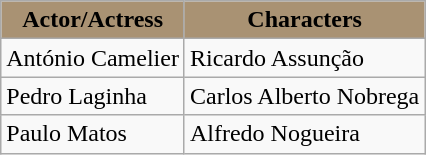<table class="wikitable">
<tr>
<th style="background:#A99273; color:#000000;">Actor/Actress</th>
<th style="background:#A99273; color:#000000;">Characters</th>
</tr>
<tr>
<td>António Camelier</td>
<td>Ricardo Assunção</td>
</tr>
<tr>
<td>Pedro Laginha</td>
<td>Carlos Alberto Nobrega</td>
</tr>
<tr>
<td>Paulo Matos</td>
<td>Alfredo Nogueira</td>
</tr>
</table>
